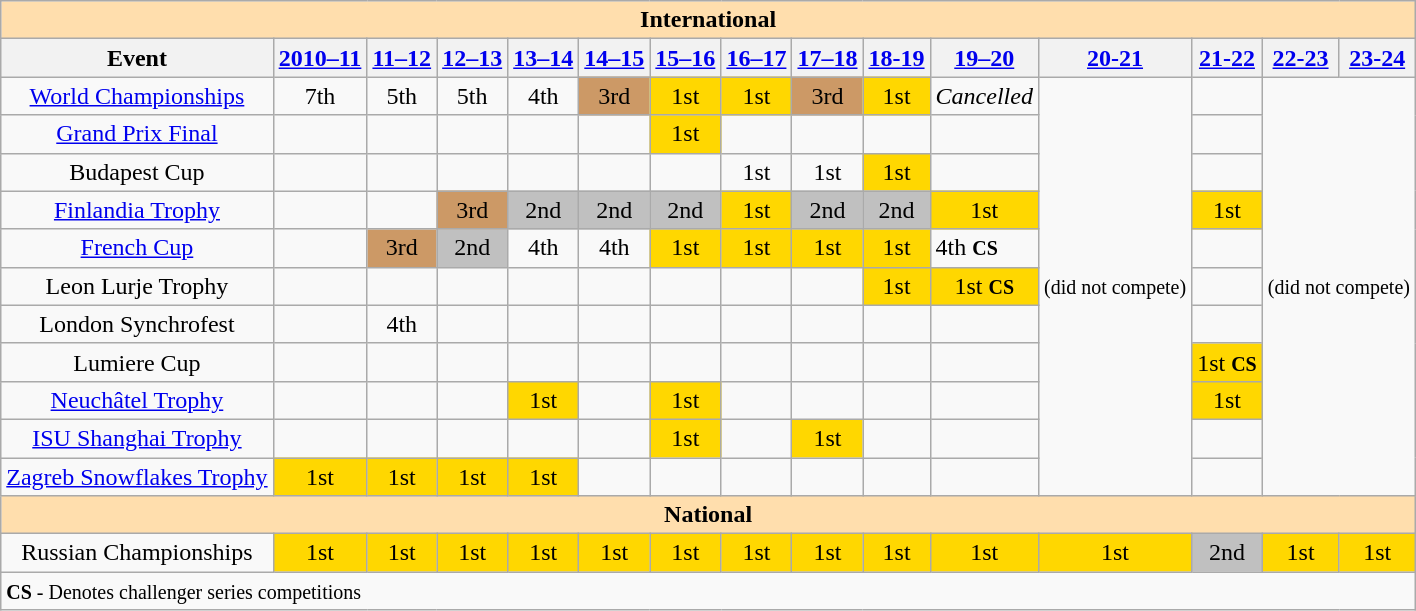<table class="wikitable">
<tr>
<th colspan="15" style="background-color: #ffdead; " align="center"><strong>International</strong></th>
</tr>
<tr>
<th>Event</th>
<th><a href='#'>2010–11</a></th>
<th><a href='#'>11–12</a></th>
<th><a href='#'>12–13</a></th>
<th><a href='#'>13–14</a></th>
<th><a href='#'>14–15</a></th>
<th><a href='#'>15–16</a></th>
<th><a href='#'>16–17</a></th>
<th><a href='#'>17–18</a></th>
<th><a href='#'>18-19</a></th>
<th><a href='#'>19–20</a></th>
<th><a href='#'>20-21</a></th>
<th><a href='#'>21-22</a></th>
<th><a href='#'>22-23</a></th>
<th><a href='#'>23-24</a></th>
</tr>
<tr>
<td align="center"><a href='#'>World Championships</a></td>
<td align="center" 2010-11>7th</td>
<td align="center" 2011-12>5th</td>
<td align="center" 2012-13>5th</td>
<td align="center" 2013-14>4th</td>
<td align="center" bgcolor="cc9966" 2012-13>3rd</td>
<td align="center" bgcolor="gold" 2015-16>1st</td>
<td align="center" bgcolor="gold" 2016-17>1st</td>
<td align="center" bgcolor="cc9966" 2017-18>3rd</td>
<td align="center" bgcolor="gold">1st</td>
<td><em>Cancelled</em></td>
<td rowspan="11"><small>(did not compete)</small></td>
<td></td>
<td colspan="2" rowspan="11"><small>(did not compete)</small></td>
</tr>
<tr>
<td align="center"><a href='#'>Grand Prix Final</a></td>
<td align="center" 2010-11></td>
<td align="center" 2011-12></td>
<td align="center" 2012-13></td>
<td align="center" 2013-14></td>
<td align="center" 2014-15></td>
<td align="center" bgcolor="gold" 2015-16>1st</td>
<td align="center" 2016-17></td>
<td align="center" 2017-18></td>
<td></td>
<td></td>
<td></td>
</tr>
<tr>
<td align="center">Budapest Cup</td>
<td align="center" 2010-11></td>
<td align="center" 2011-12></td>
<td align="center" 2012-13></td>
<td align="center" 2013-14></td>
<td align="center" 2014-15></td>
<td align="center" 2015-16></td>
<td align="center" 2016-17>1st</td>
<td align="center" 2017-18>1st</td>
<td align="center" bgcolor="gold">1st</td>
<td></td>
<td></td>
</tr>
<tr>
<td align="center"><a href='#'>Finlandia Trophy</a></td>
<td align="center" 2010-11></td>
<td align="center" 2011-12></td>
<td align="center" bgcolor="cc9966" 2012-13>3rd</td>
<td align="center" bgcolor="silver" 2013-14>2nd</td>
<td align="center" bgcolor="silver" 2014-15>2nd</td>
<td align="center" bgcolor="silver" 2015-16>2nd</td>
<td align="center" bgcolor="gold" 2016-17>1st</td>
<td align="center" bgcolor="silver" 2017-18>2nd</td>
<td align="center" bgcolor="silver">2nd</td>
<td align="center" bgcolor="gold">1st</td>
<td align="center" bgcolor="gold">1st</td>
</tr>
<tr>
<td align="center"><a href='#'>French Cup</a></td>
<td align="center" 2010-11></td>
<td align="center" bgcolor="cc9966" 2011-12>3rd</td>
<td align="center" bgcolor="silver" 2012-13>2nd</td>
<td align="center" 2013-14>4th</td>
<td align="center" 2014-15>4th</td>
<td align="center" bgcolor="gold" 2015-16>1st</td>
<td align="center" bgcolor="gold" 2016-17>1st</td>
<td align="center" bgcolor="gold" 2017-18>1st</td>
<td align="center" bgcolor="gold">1st</td>
<td>4th <strong><small>CS</small></strong></td>
<td></td>
</tr>
<tr>
<td align="center">Leon Lurje Trophy</td>
<td align="center" 2010-11></td>
<td align="center" 2011-12></td>
<td align="center" 2012-13></td>
<td align="center" 2013-14></td>
<td align="center" 2014-15></td>
<td align="center" 2015-16></td>
<td align="center" 2016-17></td>
<td align="center" 2017-18></td>
<td align="center" bgcolor="gold">1st</td>
<td align="center" bgcolor="gold">1st <small><strong>CS</strong></small></td>
<td></td>
</tr>
<tr>
<td align="center">London Synchrofest</td>
<td align="center" 2010-11></td>
<td align="center" 2011-12>4th</td>
<td align="center" 2012-13></td>
<td align="center" 2013-14></td>
<td align="center" 2014-15></td>
<td align="center" 2015-16></td>
<td align="center" 2016-17></td>
<td align="center" 2017-18></td>
<td></td>
<td></td>
<td></td>
</tr>
<tr>
<td align="center">Lumiere Cup</td>
<td align="center" 2010-11></td>
<td align="center" 2011-12></td>
<td align="center" 2012-13></td>
<td align="center" 2013-14></td>
<td align="center" 2014-15></td>
<td align="center" 2015-16></td>
<td align="center" 2016-17></td>
<td align="center" 2017-18></td>
<td></td>
<td></td>
<td align="center" bgcolor="gold">1st <small><strong>CS</strong></small></td>
</tr>
<tr>
<td align="center"><a href='#'>Neuchâtel Trophy</a></td>
<td align="center" 2010-11></td>
<td align="center" 2011-12></td>
<td align="center" 2012-13></td>
<td align="center" bgcolor="gold" 2013-14>1st</td>
<td align="center" 2014-15></td>
<td align="center" bgcolor="gold" 2015-16>1st</td>
<td align="center" 2016-17></td>
<td align="center" 2017-18></td>
<td></td>
<td></td>
<td align="center" bgcolor="gold">1st</td>
</tr>
<tr>
<td align="center"><a href='#'>ISU Shanghai Trophy</a></td>
<td align="center" 2010-11></td>
<td align="center" 2011-12></td>
<td align="center" 2012-13></td>
<td align="center" 2013-14></td>
<td align="center" 2014-15></td>
<td align="center" bgcolor="gold" 2015-16>1st</td>
<td align="center" 2016-17></td>
<td align="center" bgcolor="gold">1st</td>
<td></td>
<td></td>
<td></td>
</tr>
<tr>
<td align="center"><a href='#'>Zagreb Snowflakes Trophy</a></td>
<td align="center" bgcolor="gold" 2010-11>1st</td>
<td align="center" bgcolor="gold" 2011-12>1st</td>
<td align="center" bgcolor="gold" 2012-13>1st</td>
<td align="center" bgcolor="gold" 2013-14>1st</td>
<td align="center" 2014-15></td>
<td align="center" 2015-16></td>
<td align="center" 2016-17></td>
<td align="center" 2017-18></td>
<td></td>
<td></td>
<td></td>
</tr>
<tr>
<th colspan="15" style="background-color: #ffdead; " align="center"><strong>National</strong></th>
</tr>
<tr>
<td align="center">Russian Championships</td>
<td align="center" bgcolor="gold">1st</td>
<td align="center" bgcolor="gold">1st</td>
<td align="center" bgcolor="gold">1st</td>
<td align="center" bgcolor="gold">1st</td>
<td align="center" bgcolor="gold">1st</td>
<td align="center" bgcolor="gold">1st</td>
<td align="center" bgcolor="gold">1st</td>
<td align="center" bgcolor="gold">1st</td>
<td align="center" bgcolor="gold">1st</td>
<td align="center" bgcolor="gold">1st</td>
<td align="center" bgcolor="gold">1st</td>
<td align="center" bgcolor="silver">2nd</td>
<td align="center" bgcolor="gold">1st</td>
<td align="center" bgcolor="gold">1st</td>
</tr>
<tr>
<td colspan="15"><small><strong>CS</strong> - Denotes challenger series competitions</small></td>
</tr>
</table>
